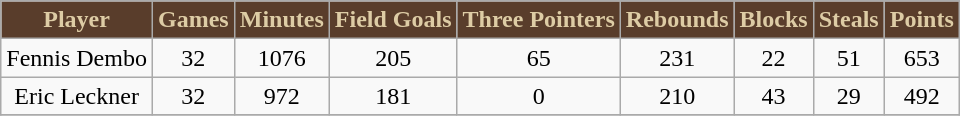<table class="wikitable">
<tr>
<th style="background:#593D2B;color:#DDCCA5;">Player</th>
<th style="background:#593D2B;color:#DDCCA5;">Games</th>
<th style="background:#593D2B;color:#DDCCA5;">Minutes</th>
<th style="background:#593D2B;color:#DDCCA5;">Field Goals</th>
<th style="background:#593D2B;color:#DDCCA5;">Three Pointers</th>
<th style="background:#593D2B;color:#DDCCA5;">Rebounds</th>
<th style="background:#593D2B;color:#DDCCA5;">Blocks</th>
<th style="background:#593D2B;color:#DDCCA5;">Steals</th>
<th style="background:#593D2B;color:#DDCCA5;">Points</th>
</tr>
<tr align="center" bgcolor="">
<td>Fennis Dembo</td>
<td>32</td>
<td>1076</td>
<td>205</td>
<td>65</td>
<td>231</td>
<td>22</td>
<td>51</td>
<td>653</td>
</tr>
<tr align="center" bgcolor="">
<td>Eric Leckner</td>
<td>32</td>
<td>972</td>
<td>181</td>
<td>0</td>
<td>210</td>
<td>43</td>
<td>29</td>
<td>492</td>
</tr>
<tr align="center" bgcolor="">
</tr>
</table>
